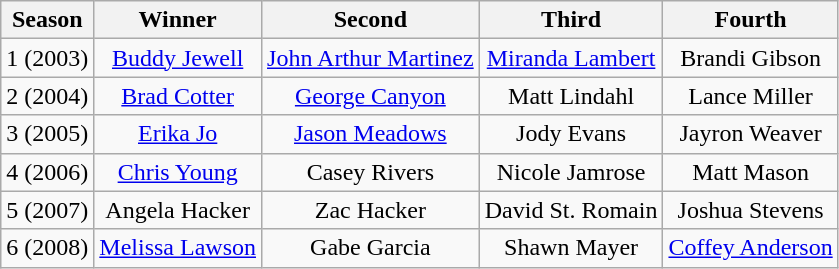<table class="wikitable sortable" style="text-align:center; font-size:100%">
<tr>
<th>Season</th>
<th>Winner</th>
<th>Second</th>
<th>Third</th>
<th>Fourth</th>
</tr>
<tr>
<td>1 (2003)</td>
<td><a href='#'>Buddy Jewell</a></td>
<td><a href='#'>John Arthur Martinez</a></td>
<td><a href='#'>Miranda Lambert</a></td>
<td>Brandi Gibson</td>
</tr>
<tr>
<td>2 (2004)</td>
<td><a href='#'>Brad Cotter</a></td>
<td><a href='#'>George Canyon</a></td>
<td>Matt Lindahl</td>
<td>Lance Miller</td>
</tr>
<tr>
<td>3 (2005)</td>
<td><a href='#'>Erika Jo</a></td>
<td><a href='#'>Jason Meadows</a></td>
<td>Jody Evans</td>
<td>Jayron Weaver</td>
</tr>
<tr>
<td>4 (2006)</td>
<td><a href='#'>Chris Young</a></td>
<td>Casey Rivers</td>
<td>Nicole Jamrose</td>
<td>Matt Mason</td>
</tr>
<tr>
<td>5 (2007)</td>
<td>Angela Hacker</td>
<td>Zac Hacker</td>
<td>David St. Romain</td>
<td>Joshua Stevens</td>
</tr>
<tr>
<td>6 (2008)</td>
<td><a href='#'>Melissa Lawson</a></td>
<td>Gabe Garcia</td>
<td>Shawn Mayer</td>
<td><a href='#'>Coffey Anderson</a></td>
</tr>
</table>
